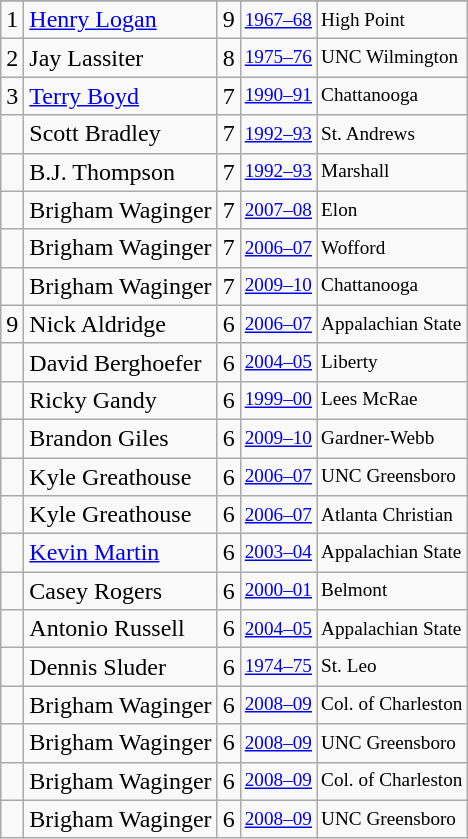<table class="wikitable">
<tr>
</tr>
<tr>
<td>1</td>
<td><a href='#'>Henry Logan</a></td>
<td>9</td>
<td style="font-size:80%;"><a href='#'>1967–68</a></td>
<td style="font-size:80%;">High Point</td>
</tr>
<tr>
<td>2</td>
<td>Jay Lassiter</td>
<td>8</td>
<td style="font-size:80%;"><a href='#'>1975–76</a></td>
<td style="font-size:80%;">UNC Wilmington</td>
</tr>
<tr>
<td>3</td>
<td><a href='#'>Terry Boyd</a></td>
<td>7</td>
<td style="font-size:80%;"><a href='#'>1990–91</a></td>
<td style="font-size:80%;">Chattanooga</td>
</tr>
<tr>
<td></td>
<td>Scott Bradley</td>
<td>7</td>
<td style="font-size:80%;"><a href='#'>1992–93</a></td>
<td style="font-size:80%;">St. Andrews</td>
</tr>
<tr>
<td></td>
<td>B.J. Thompson</td>
<td>7</td>
<td style="font-size:80%;"><a href='#'>1992–93</a></td>
<td style="font-size:80%;">Marshall</td>
</tr>
<tr>
<td></td>
<td>Brigham Waginger</td>
<td>7</td>
<td style="font-size:80%;"><a href='#'>2007–08</a></td>
<td style="font-size:80%;">Elon</td>
</tr>
<tr>
<td></td>
<td>Brigham Waginger</td>
<td>7</td>
<td style="font-size:80%;"><a href='#'>2006–07</a></td>
<td style="font-size:80%;">Wofford</td>
</tr>
<tr>
<td></td>
<td>Brigham Waginger</td>
<td>7</td>
<td style="font-size:80%;"><a href='#'>2009–10</a></td>
<td style="font-size:80%;">Chattanooga</td>
</tr>
<tr>
<td>9</td>
<td>Nick Aldridge</td>
<td>6</td>
<td style="font-size:80%;"><a href='#'>2006–07</a></td>
<td style="font-size:80%;">Appalachian State</td>
</tr>
<tr>
<td></td>
<td>David Berghoefer</td>
<td>6</td>
<td style="font-size:80%;"><a href='#'>2004–05</a></td>
<td style="font-size:80%;">Liberty</td>
</tr>
<tr>
<td></td>
<td>Ricky Gandy</td>
<td>6</td>
<td style="font-size:80%;"><a href='#'>1999–00</a></td>
<td style="font-size:80%;">Lees McRae</td>
</tr>
<tr>
<td></td>
<td>Brandon Giles</td>
<td>6</td>
<td style="font-size:80%;"><a href='#'>2009–10</a></td>
<td style="font-size:80%;">Gardner-Webb</td>
</tr>
<tr>
<td></td>
<td>Kyle Greathouse</td>
<td>6</td>
<td style="font-size:80%;"><a href='#'>2006–07</a></td>
<td style="font-size:80%;">UNC Greensboro</td>
</tr>
<tr>
<td></td>
<td>Kyle Greathouse</td>
<td>6</td>
<td style="font-size:80%;"><a href='#'>2006–07</a></td>
<td style="font-size:80%;">Atlanta Christian</td>
</tr>
<tr>
<td></td>
<td><a href='#'>Kevin Martin</a></td>
<td>6</td>
<td style="font-size:80%;"><a href='#'>2003–04</a></td>
<td style="font-size:80%;">Appalachian State</td>
</tr>
<tr>
<td></td>
<td>Casey Rogers</td>
<td>6</td>
<td style="font-size:80%;"><a href='#'>2000–01</a></td>
<td style="font-size:80%;">Belmont</td>
</tr>
<tr>
<td></td>
<td>Antonio Russell</td>
<td>6</td>
<td style="font-size:80%;"><a href='#'>2004–05</a></td>
<td style="font-size:80%;">Appalachian State</td>
</tr>
<tr>
<td></td>
<td>Dennis Sluder</td>
<td>6</td>
<td style="font-size:80%;"><a href='#'>1974–75</a></td>
<td style="font-size:80%;">St. Leo</td>
</tr>
<tr>
<td></td>
<td>Brigham Waginger</td>
<td>6</td>
<td style="font-size:80%;"><a href='#'>2008–09</a></td>
<td style="font-size:80%;">Col. of Charleston</td>
</tr>
<tr>
<td></td>
<td>Brigham Waginger</td>
<td>6</td>
<td style="font-size:80%;"><a href='#'>2008–09</a></td>
<td style="font-size:80%;">UNC Greensboro</td>
</tr>
<tr>
<td></td>
<td>Brigham Waginger</td>
<td>6</td>
<td style="font-size:80%;"><a href='#'>2008–09</a></td>
<td style="font-size:80%;">Col. of Charleston</td>
</tr>
<tr>
<td></td>
<td>Brigham Waginger</td>
<td>6</td>
<td style="font-size:80%;"><a href='#'>2008–09</a></td>
<td style="font-size:80%;">UNC Greensboro</td>
</tr>
</table>
